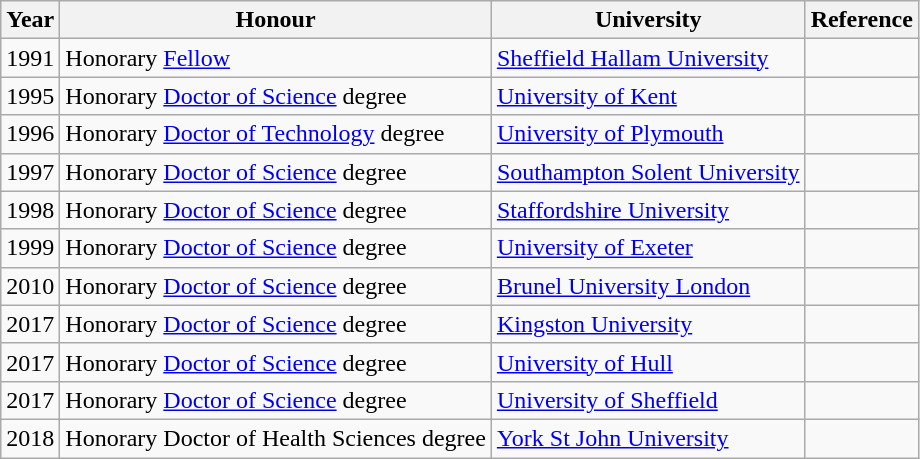<table class="wikitable">
<tr>
<th>Year</th>
<th>Honour</th>
<th>University</th>
<th>Reference</th>
</tr>
<tr>
<td>1991</td>
<td>Honorary <a href='#'>Fellow</a></td>
<td><a href='#'>Sheffield Hallam University</a></td>
<td></td>
</tr>
<tr>
<td>1995</td>
<td>Honorary <a href='#'>Doctor of Science</a> degree</td>
<td><a href='#'>University of Kent</a></td>
<td></td>
</tr>
<tr>
<td>1996</td>
<td>Honorary <a href='#'>Doctor of Technology</a> degree</td>
<td><a href='#'>University of Plymouth</a></td>
<td></td>
</tr>
<tr>
<td>1997</td>
<td>Honorary <a href='#'>Doctor of Science</a> degree</td>
<td><a href='#'>Southampton Solent University</a></td>
<td></td>
</tr>
<tr>
<td>1998</td>
<td>Honorary <a href='#'>Doctor of Science</a> degree</td>
<td><a href='#'>Staffordshire University</a></td>
<td></td>
</tr>
<tr>
<td>1999</td>
<td>Honorary <a href='#'>Doctor of Science</a> degree</td>
<td><a href='#'>University of Exeter</a></td>
<td></td>
</tr>
<tr>
<td>2010</td>
<td>Honorary <a href='#'>Doctor of Science</a> degree</td>
<td><a href='#'>Brunel University London</a></td>
<td></td>
</tr>
<tr>
<td>2017</td>
<td>Honorary <a href='#'>Doctor of Science</a> degree</td>
<td><a href='#'>Kingston University</a></td>
<td></td>
</tr>
<tr>
<td>2017</td>
<td>Honorary <a href='#'>Doctor of Science</a> degree</td>
<td><a href='#'>University of Hull</a></td>
<td></td>
</tr>
<tr>
<td>2017</td>
<td>Honorary <a href='#'>Doctor of Science</a> degree</td>
<td><a href='#'>University of Sheffield</a></td>
<td></td>
</tr>
<tr>
<td>2018</td>
<td>Honorary Doctor of Health Sciences degree</td>
<td><a href='#'>York St John University</a></td>
<td></td>
</tr>
</table>
